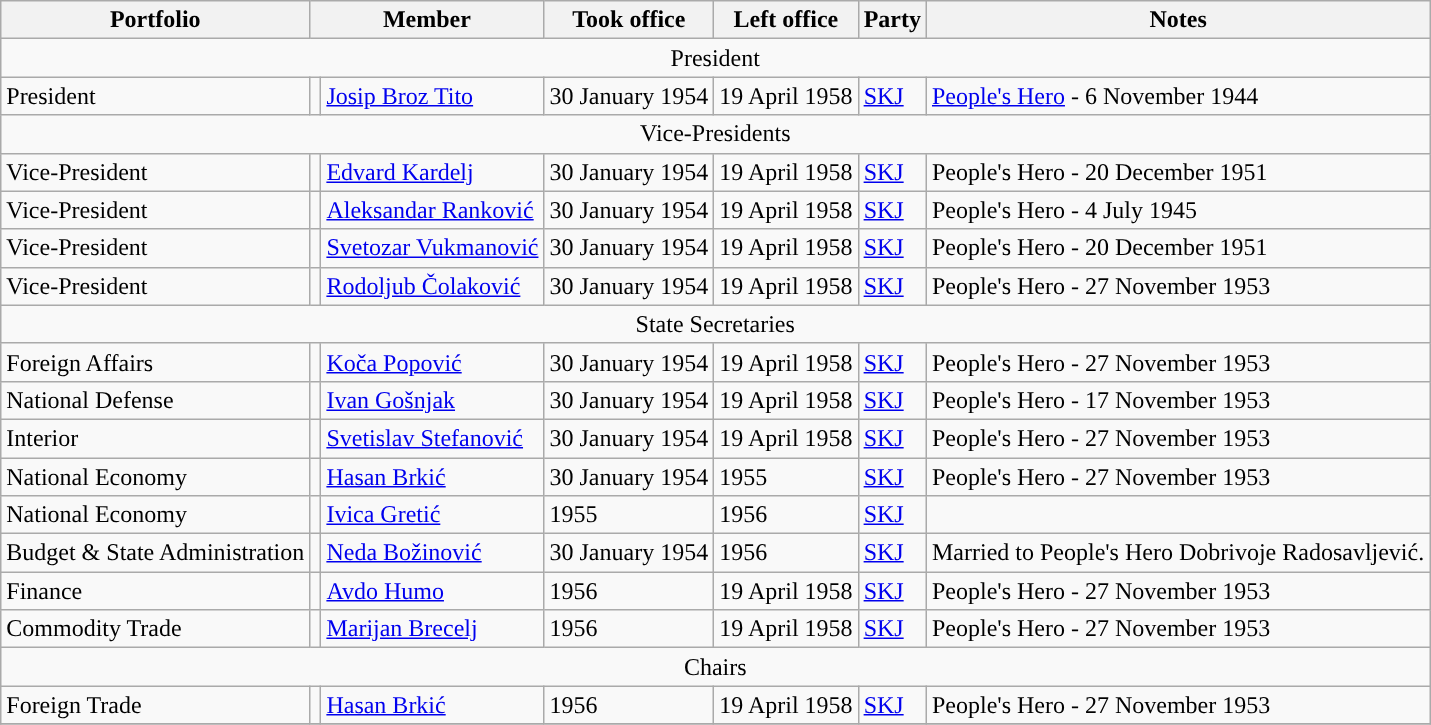<table class="wikitable">
<tr>
<th style="text-align: center;">Portfolio</th>
<th colspan="2" style="text-align: center;">Member</th>
<th style="text-align: center;">Took office</th>
<th style="text-align: center;">Left office</th>
<th style="text-align: center;">Party</th>
<th style="text-align: center;">Notes</th>
</tr>
<tr>
<td colspan="7" style="text-align: center;">President</td>
</tr>
<tr>
<td>President</td>
<td style="background:"></td>
<td><a href='#'>Josip Broz Tito</a></td>
<td>30 January 1954</td>
<td>19 April 1958</td>
<td><a href='#'>SKJ</a></td>
<td><a href='#'>People's Hero</a> - 6 November 1944</td>
</tr>
<tr>
<td colspan="7" style="text-align: center;">Vice-Presidents</td>
</tr>
<tr>
<td>Vice-President</td>
<td style="background:"></td>
<td><a href='#'>Edvard Kardelj</a></td>
<td>30 January 1954</td>
<td>19 April 1958</td>
<td><a href='#'>SKJ</a></td>
<td>People's Hero - 20 December 1951</td>
</tr>
<tr>
<td>Vice-President</td>
<td style="background:"></td>
<td><a href='#'>Aleksandar Ranković</a></td>
<td>30 January 1954</td>
<td>19 April 1958</td>
<td><a href='#'>SKJ</a></td>
<td>People's Hero - 4 July 1945</td>
</tr>
<tr>
<td>Vice-President</td>
<td style="background:"></td>
<td><a href='#'>Svetozar Vukmanović</a></td>
<td>30 January 1954</td>
<td>19 April 1958</td>
<td><a href='#'>SKJ</a></td>
<td>People's Hero - 20 December 1951</td>
</tr>
<tr>
<td>Vice-President</td>
<td style="background:"></td>
<td><a href='#'>Rodoljub Čolaković</a></td>
<td>30 January 1954</td>
<td>19 April 1958</td>
<td><a href='#'>SKJ</a></td>
<td>People's Hero - 27 November 1953</td>
</tr>
<tr>
<td colspan="7" style="text-align: center;">State Secretaries</td>
</tr>
<tr>
<td>Foreign Affairs</td>
<td style="background:"></td>
<td><a href='#'>Koča Popović</a></td>
<td>30 January 1954</td>
<td>19 April 1958</td>
<td><a href='#'>SKJ</a></td>
<td>People's Hero - 27 November 1953</td>
</tr>
<tr>
<td>National Defense</td>
<td style="background:"></td>
<td><a href='#'>Ivan Gošnjak</a></td>
<td>30 January 1954</td>
<td>19 April 1958</td>
<td><a href='#'>SKJ</a></td>
<td>People's Hero - 17 November 1953</td>
</tr>
<tr>
<td>Interior</td>
<td style="background:"></td>
<td><a href='#'>Svetislav Stefanović</a></td>
<td>30 January 1954</td>
<td>19 April 1958</td>
<td><a href='#'>SKJ</a></td>
<td>People's Hero - 27 November 1953</td>
</tr>
<tr>
<td>National Economy</td>
<td style="background:"></td>
<td><a href='#'>Hasan Brkić</a></td>
<td>30 January 1954</td>
<td>1955</td>
<td><a href='#'>SKJ</a></td>
<td>People's Hero - 27 November 1953</td>
</tr>
<tr>
<td>National Economy</td>
<td style="background:"></td>
<td><a href='#'>Ivica Gretić</a></td>
<td>1955</td>
<td>1956</td>
<td><a href='#'>SKJ</a></td>
<td></td>
</tr>
<tr>
<td>Budget & State Administration</td>
<td style="background:"></td>
<td><a href='#'>Neda Božinović</a></td>
<td>30 January 1954</td>
<td>1956</td>
<td><a href='#'>SKJ</a></td>
<td>Married to People's Hero Dobrivoje Radosavljević.</td>
</tr>
<tr>
<td>Finance</td>
<td style="background:"></td>
<td><a href='#'>Avdo Humo</a></td>
<td>1956</td>
<td>19 April 1958</td>
<td><a href='#'>SKJ</a></td>
<td>People's Hero - 27 November 1953</td>
</tr>
<tr>
<td>Commodity Trade</td>
<td style="background:"></td>
<td><a href='#'>Marijan Brecelj</a></td>
<td>1956</td>
<td>19 April 1958</td>
<td><a href='#'>SKJ</a></td>
<td>People's Hero - 27 November 1953</td>
</tr>
<tr>
<td colspan="7" style="text-align: center;">Chairs</td>
</tr>
<tr>
<td>Foreign Trade</td>
<td style="background:"></td>
<td><a href='#'>Hasan Brkić</a></td>
<td>1956</td>
<td>19 April 1958</td>
<td><a href='#'>SKJ</a></td>
<td>People's Hero - 27 November 1953</td>
</tr>
<tr>
</tr>
</table>
